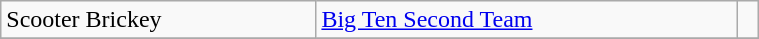<table class="wikitable" width=40%>
<tr>
<td>Scooter Brickey</td>
<td rowspan=1><a href='#'>Big Ten Second Team</a></td>
<td rowspan=1></td>
</tr>
<tr>
</tr>
</table>
